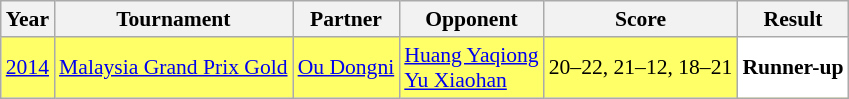<table class="sortable wikitable" style="font-size: 90%;">
<tr>
<th>Year</th>
<th>Tournament</th>
<th>Partner</th>
<th>Opponent</th>
<th>Score</th>
<th>Result</th>
</tr>
<tr style="background:#FFFF67">
<td align="center"><a href='#'>2014</a></td>
<td align="left"><a href='#'>Malaysia Grand Prix Gold</a></td>
<td align="left"> <a href='#'>Ou Dongni</a></td>
<td align="left"> <a href='#'>Huang Yaqiong</a> <br>  <a href='#'>Yu Xiaohan</a></td>
<td align="left">20–22, 21–12, 18–21</td>
<td style="text-align:left; background:white"> <strong>Runner-up</strong></td>
</tr>
</table>
